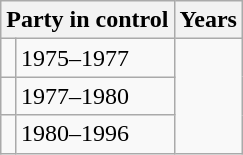<table class="wikitable">
<tr>
<th colspan="2">Party in control</th>
<th>Years</th>
</tr>
<tr>
<td></td>
<td>1975–1977</td>
</tr>
<tr>
<td></td>
<td>1977–1980</td>
</tr>
<tr>
<td></td>
<td>1980–1996</td>
</tr>
</table>
